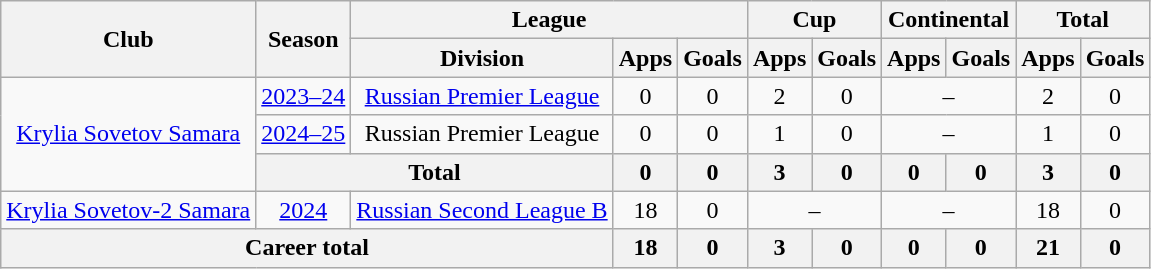<table class="wikitable" style="text-align: center;">
<tr>
<th rowspan=2>Club</th>
<th rowspan=2>Season</th>
<th colspan=3>League</th>
<th colspan=2>Cup</th>
<th colspan=2>Continental</th>
<th colspan=2>Total</th>
</tr>
<tr>
<th>Division</th>
<th>Apps</th>
<th>Goals</th>
<th>Apps</th>
<th>Goals</th>
<th>Apps</th>
<th>Goals</th>
<th>Apps</th>
<th>Goals</th>
</tr>
<tr>
<td rowspan="3"><a href='#'>Krylia Sovetov Samara</a></td>
<td><a href='#'>2023–24</a></td>
<td><a href='#'>Russian Premier League</a></td>
<td>0</td>
<td>0</td>
<td>2</td>
<td>0</td>
<td colspan=2>–</td>
<td>2</td>
<td>0</td>
</tr>
<tr>
<td><a href='#'>2024–25</a></td>
<td>Russian Premier League</td>
<td>0</td>
<td>0</td>
<td>1</td>
<td>0</td>
<td colspan=2>–</td>
<td>1</td>
<td>0</td>
</tr>
<tr>
<th colspan=2>Total</th>
<th>0</th>
<th>0</th>
<th>3</th>
<th>0</th>
<th>0</th>
<th>0</th>
<th>3</th>
<th>0</th>
</tr>
<tr>
<td><a href='#'>Krylia Sovetov-2 Samara</a></td>
<td><a href='#'>2024</a></td>
<td><a href='#'>Russian Second League B</a></td>
<td>18</td>
<td>0</td>
<td colspan=2>–</td>
<td colspan=2>–</td>
<td>18</td>
<td>0</td>
</tr>
<tr>
<th colspan=3>Career total</th>
<th>18</th>
<th>0</th>
<th>3</th>
<th>0</th>
<th>0</th>
<th>0</th>
<th>21</th>
<th>0</th>
</tr>
</table>
